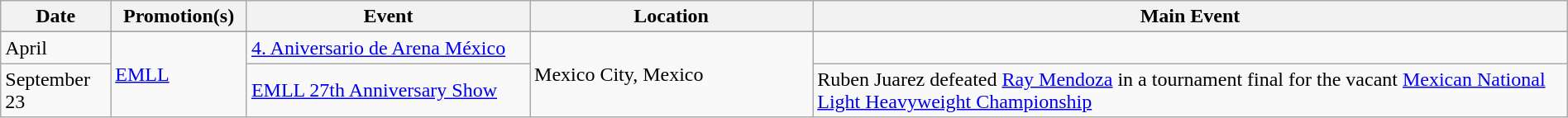<table class="wikitable" style="width:100%;">
<tr>
<th width=5%>Date</th>
<th width=5%>Promotion(s)</th>
<th style="width:15%;">Event</th>
<th style="width:15%;">Location</th>
<th style="width:40%;">Main Event</th>
</tr>
<tr style="width:20%;"| Notes>
</tr>
<tr>
<td>April</td>
<td rowspan=2><a href='#'>EMLL</a></td>
<td><a href='#'>4. Aniversario de Arena México</a></td>
<td rowspan=2>Mexico City, Mexico</td>
<td> </td>
</tr>
<tr>
<td>September 23</td>
<td><a href='#'>EMLL 27th Anniversary Show</a></td>
<td>Ruben Juarez defeated <a href='#'>Ray Mendoza</a> in a tournament final for the vacant <a href='#'>Mexican National Light Heavyweight Championship</a></td>
</tr>
</table>
